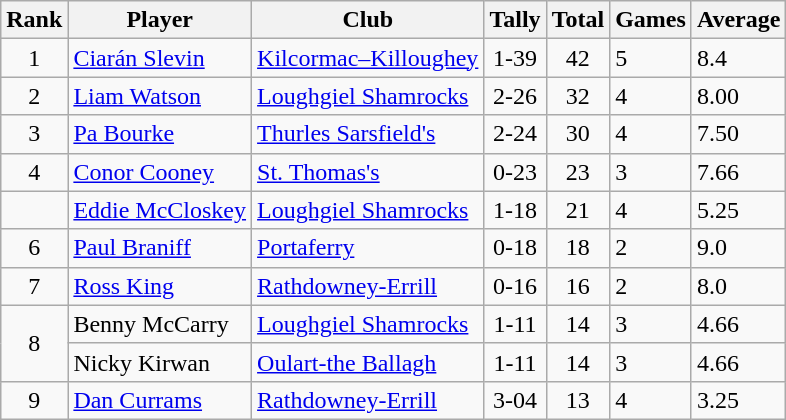<table class="wikitable">
<tr>
<th>Rank</th>
<th>Player</th>
<th>Club</th>
<th>Tally</th>
<th>Total</th>
<th>Games</th>
<th>Average</th>
</tr>
<tr>
<td rowspan=1 align=center>1</td>
<td><a href='#'>Ciarán Slevin</a></td>
<td><a href='#'>Kilcormac–Killoughey</a></td>
<td align=center>1-39</td>
<td align=center>42</td>
<td>5</td>
<td>8.4</td>
</tr>
<tr>
<td rowspan=1 align=center>2</td>
<td><a href='#'>Liam Watson</a></td>
<td><a href='#'>Loughgiel Shamrocks</a></td>
<td align=center>2-26</td>
<td align=center>32</td>
<td>4</td>
<td>8.00</td>
</tr>
<tr>
<td rowspan=1 align=center>3</td>
<td><a href='#'>Pa Bourke</a></td>
<td><a href='#'>Thurles Sarsfield's</a></td>
<td align=center>2-24</td>
<td align=center>30</td>
<td>4</td>
<td>7.50</td>
</tr>
<tr>
<td rowspan=1 align=center>4</td>
<td><a href='#'>Conor Cooney</a></td>
<td><a href='#'>St. Thomas's</a></td>
<td align=center>0-23</td>
<td align=center>23</td>
<td>3</td>
<td>7.66</td>
</tr>
<tr>
<td rowspan=1 align=center></td>
<td><a href='#'>Eddie McCloskey</a></td>
<td><a href='#'>Loughgiel Shamrocks</a></td>
<td align=center>1-18</td>
<td align=center>21</td>
<td>4</td>
<td>5.25</td>
</tr>
<tr>
<td rowspan=1 align=center>6</td>
<td><a href='#'>Paul Braniff</a></td>
<td><a href='#'>Portaferry</a></td>
<td align=center>0-18</td>
<td align=center>18</td>
<td>2</td>
<td>9.0</td>
</tr>
<tr>
<td rowspan=1 align=center>7</td>
<td><a href='#'>Ross King</a></td>
<td><a href='#'>Rathdowney-Errill</a></td>
<td align=center>0-16</td>
<td align=center>16</td>
<td>2</td>
<td>8.0</td>
</tr>
<tr>
<td rowspan=2 align=center>8</td>
<td>Benny McCarry</td>
<td><a href='#'>Loughgiel Shamrocks</a></td>
<td align=center>1-11</td>
<td align=center>14</td>
<td>3</td>
<td>4.66</td>
</tr>
<tr>
<td>Nicky Kirwan</td>
<td><a href='#'>Oulart-the Ballagh</a></td>
<td align=center>1-11</td>
<td align=center>14</td>
<td>3</td>
<td>4.66</td>
</tr>
<tr>
<td rowspan=1 align=center>9</td>
<td><a href='#'>Dan Currams</a></td>
<td><a href='#'>Rathdowney-Errill</a></td>
<td align=center>3-04</td>
<td align=center>13</td>
<td>4</td>
<td>3.25</td>
</tr>
</table>
